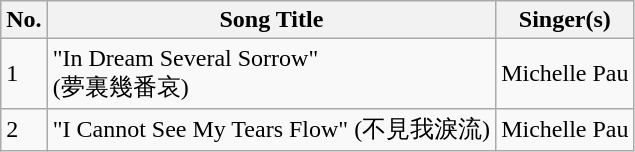<table class="wikitable">
<tr>
<th>No.</th>
<th>Song Title</th>
<th>Singer(s)</th>
</tr>
<tr>
<td>1</td>
<td>"In Dream Several Sorrow" <br> (夢裏幾番哀)</td>
<td>Michelle Pau</td>
</tr>
<tr>
<td>2</td>
<td>"I Cannot See My Tears Flow" (不見我淚流)</td>
<td>Michelle Pau</td>
</tr>
</table>
